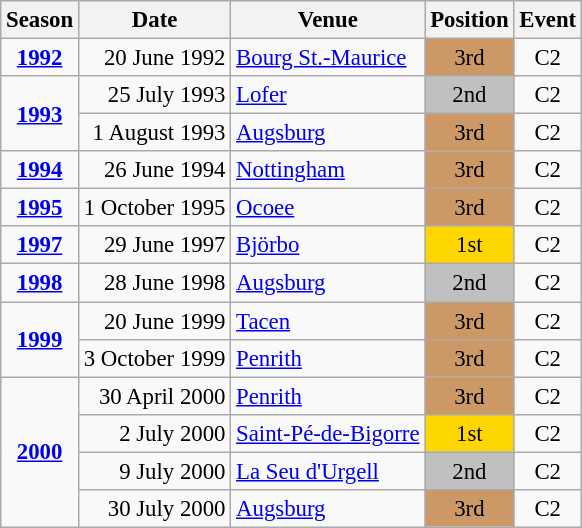<table class="wikitable" style="text-align:center; font-size:95%;">
<tr>
<th>Season</th>
<th>Date</th>
<th>Venue</th>
<th>Position</th>
<th>Event</th>
</tr>
<tr>
<td><strong><a href='#'>1992</a></strong></td>
<td align=right>20 June 1992</td>
<td align=left><a href='#'>Bourg St.-Maurice</a></td>
<td bgcolor=cc9966>3rd</td>
<td>C2</td>
</tr>
<tr>
<td rowspan=2><strong><a href='#'>1993</a></strong></td>
<td align=right>25 July 1993</td>
<td align=left><a href='#'>Lofer</a></td>
<td bgcolor=silver>2nd</td>
<td>C2</td>
</tr>
<tr>
<td align=right>1 August 1993</td>
<td align=left><a href='#'>Augsburg</a></td>
<td bgcolor=cc9966>3rd</td>
<td>C2</td>
</tr>
<tr>
<td><strong><a href='#'>1994</a></strong></td>
<td align=right>26 June 1994</td>
<td align=left><a href='#'>Nottingham</a></td>
<td bgcolor=cc9966>3rd</td>
<td>C2</td>
</tr>
<tr>
<td><strong><a href='#'>1995</a></strong></td>
<td align=right>1 October 1995</td>
<td align=left><a href='#'>Ocoee</a></td>
<td bgcolor=cc9966>3rd</td>
<td>C2</td>
</tr>
<tr>
<td><strong><a href='#'>1997</a></strong></td>
<td align=right>29 June 1997</td>
<td align=left><a href='#'>Björbo</a></td>
<td bgcolor=gold>1st</td>
<td>C2</td>
</tr>
<tr>
<td><strong><a href='#'>1998</a></strong></td>
<td align=right>28 June 1998</td>
<td align=left><a href='#'>Augsburg</a></td>
<td bgcolor=silver>2nd</td>
<td>C2</td>
</tr>
<tr>
<td rowspan=2><strong><a href='#'>1999</a></strong></td>
<td align=right>20 June 1999</td>
<td align=left><a href='#'>Tacen</a></td>
<td bgcolor=cc9966>3rd</td>
<td>C2</td>
</tr>
<tr>
<td align=right>3 October 1999</td>
<td align=left><a href='#'>Penrith</a></td>
<td bgcolor=cc9966>3rd</td>
<td>C2</td>
</tr>
<tr>
<td rowspan=4><strong><a href='#'>2000</a></strong></td>
<td align=right>30 April 2000</td>
<td align=left><a href='#'>Penrith</a></td>
<td bgcolor=cc9966>3rd</td>
<td>C2</td>
</tr>
<tr>
<td align=right>2 July 2000</td>
<td align=left><a href='#'>Saint-Pé-de-Bigorre</a></td>
<td bgcolor=gold>1st</td>
<td>C2</td>
</tr>
<tr>
<td align=right>9 July 2000</td>
<td align=left><a href='#'>La Seu d'Urgell</a></td>
<td bgcolor=silver>2nd</td>
<td>C2</td>
</tr>
<tr>
<td align=right>30 July 2000</td>
<td align=left><a href='#'>Augsburg</a></td>
<td bgcolor=cc9966>3rd</td>
<td>C2</td>
</tr>
</table>
